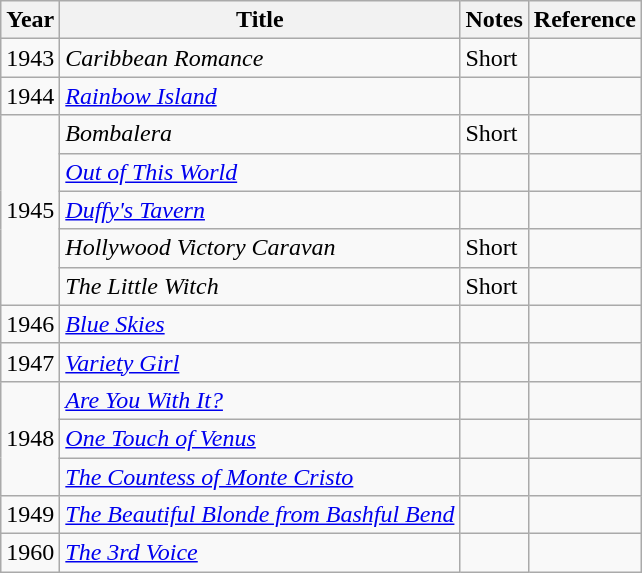<table class="wikitable">
<tr>
<th>Year</th>
<th>Title</th>
<th>Notes</th>
<th>Reference</th>
</tr>
<tr>
<td>1943</td>
<td><em>Caribbean Romance</em></td>
<td>Short</td>
<td></td>
</tr>
<tr>
<td>1944</td>
<td><em><a href='#'>Rainbow Island</a></em></td>
<td></td>
<td></td>
</tr>
<tr>
<td rowspan=5>1945</td>
<td><em>Bombalera</em></td>
<td>Short</td>
<td></td>
</tr>
<tr>
<td><em><a href='#'>Out of This World</a></em></td>
<td></td>
<td></td>
</tr>
<tr>
<td><em><a href='#'>Duffy's Tavern</a></em></td>
<td></td>
<td></td>
</tr>
<tr>
<td><em>Hollywood Victory Caravan</em></td>
<td>Short</td>
<td></td>
</tr>
<tr>
<td><em>The Little Witch</em></td>
<td>Short</td>
<td></td>
</tr>
<tr>
<td>1946</td>
<td><em><a href='#'>Blue Skies</a></em></td>
<td></td>
<td></td>
</tr>
<tr>
<td>1947</td>
<td><em><a href='#'>Variety Girl</a></em></td>
<td></td>
<td></td>
</tr>
<tr>
<td rowspan=3>1948</td>
<td><em><a href='#'>Are You With It?</a></em></td>
<td></td>
<td></td>
</tr>
<tr>
<td><em><a href='#'>One Touch of Venus</a></em></td>
<td></td>
<td></td>
</tr>
<tr>
<td><em><a href='#'>The Countess of Monte Cristo</a></em></td>
<td></td>
<td></td>
</tr>
<tr>
<td>1949</td>
<td><em><a href='#'>The Beautiful Blonde from Bashful Bend</a></em></td>
<td></td>
<td></td>
</tr>
<tr>
<td>1960</td>
<td><em><a href='#'>The 3rd Voice</a></em></td>
<td></td>
<td></td>
</tr>
</table>
